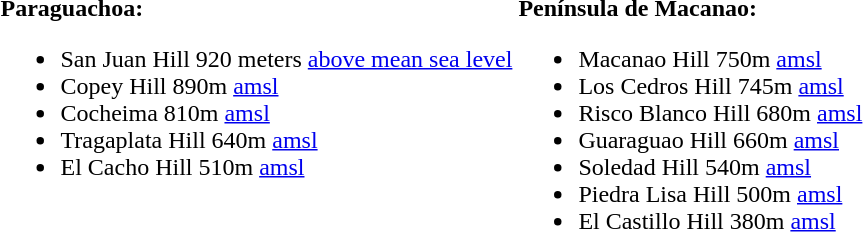<table>
<tr>
<td valign="top"><br><strong>Paraguachoa:</strong><ul><li>San Juan Hill 920 meters <a href='#'>above mean sea level</a></li><li>Copey Hill 890m <a href='#'>amsl</a></li><li>Cocheima 810m <a href='#'>amsl</a></li><li>Tragaplata Hill 640m <a href='#'>amsl</a></li><li>El Cacho Hill 510m <a href='#'>amsl</a></li></ul></td>
<td valign="top"><br><strong>Península de Macanao:</strong><ul><li>Macanao Hill 750m <a href='#'>amsl</a></li><li>Los Cedros Hill 745m <a href='#'>amsl</a></li><li>Risco Blanco Hill 680m <a href='#'>amsl</a> </li><li>Guaraguao Hill 660m <a href='#'>amsl</a></li><li>Soledad Hill 540m <a href='#'>amsl</a></li><li>Piedra Lisa Hill 500m <a href='#'>amsl</a></li><li>El Castillo Hill 380m <a href='#'>amsl</a></li></ul></td>
<td valign="top"></td>
</tr>
</table>
